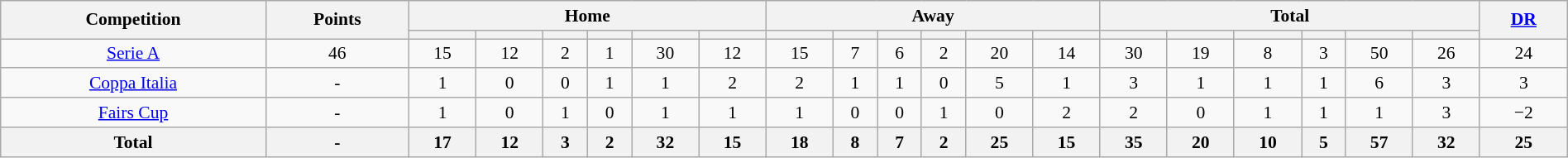<table class="wikitable" style="font-size:90%;width:100%;margin:auto;clear:both;text-align:center;">
<tr>
<th rowspan="2">Competition</th>
<th rowspan="2">Points</th>
<th colspan="6">Home</th>
<th colspan="6">Away</th>
<th colspan="6">Total</th>
<th rowspan="2"><a href='#'>DR</a></th>
</tr>
<tr>
<th></th>
<th></th>
<th></th>
<th></th>
<th></th>
<th></th>
<th></th>
<th></th>
<th></th>
<th></th>
<th></th>
<th></th>
<th></th>
<th></th>
<th></th>
<th></th>
<th></th>
<th></th>
</tr>
<tr>
<td><a href='#'>Serie A</a></td>
<td>46</td>
<td>15</td>
<td>12</td>
<td>2</td>
<td>1</td>
<td>30</td>
<td>12</td>
<td>15</td>
<td>7</td>
<td>6</td>
<td>2</td>
<td>20</td>
<td>14</td>
<td>30</td>
<td>19</td>
<td>8</td>
<td>3</td>
<td>50</td>
<td>26</td>
<td>24</td>
</tr>
<tr>
<td><a href='#'>Coppa Italia</a></td>
<td>-</td>
<td>1</td>
<td>0</td>
<td>0</td>
<td>1</td>
<td>1</td>
<td>2</td>
<td>2</td>
<td>1</td>
<td>1</td>
<td>0</td>
<td>5</td>
<td>1</td>
<td>3</td>
<td>1</td>
<td>1</td>
<td>1</td>
<td>6</td>
<td>3</td>
<td>3</td>
</tr>
<tr>
<td><a href='#'>Fairs Cup</a></td>
<td>-</td>
<td>1</td>
<td>0</td>
<td>1</td>
<td>0</td>
<td>1</td>
<td>1</td>
<td>1</td>
<td>0</td>
<td>0</td>
<td>1</td>
<td>0</td>
<td>2</td>
<td>2</td>
<td>0</td>
<td>1</td>
<td>1</td>
<td>1</td>
<td>3</td>
<td>−2</td>
</tr>
<tr>
<th>Total</th>
<th>-</th>
<th>17</th>
<th>12</th>
<th>3</th>
<th>2</th>
<th>32</th>
<th>15</th>
<th>18</th>
<th>8</th>
<th>7</th>
<th>2</th>
<th>25</th>
<th>15</th>
<th>35</th>
<th>20</th>
<th>10</th>
<th>5</th>
<th>57</th>
<th>32</th>
<th>25</th>
</tr>
</table>
